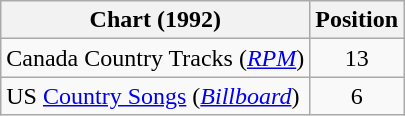<table class="wikitable sortable">
<tr>
<th scope="col">Chart (1992)</th>
<th scope="col">Position</th>
</tr>
<tr>
<td>Canada Country Tracks (<em><a href='#'>RPM</a></em>)</td>
<td align="center">13</td>
</tr>
<tr>
<td>US <a href='#'>Country Songs</a> (<em><a href='#'>Billboard</a></em>)</td>
<td align="center">6</td>
</tr>
</table>
